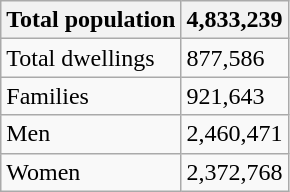<table class="wikitable">
<tr>
<th>Total population</th>
<th>4,833,239</th>
</tr>
<tr>
<td>Total dwellings</td>
<td>877,586</td>
</tr>
<tr>
<td>Families</td>
<td>921,643</td>
</tr>
<tr>
<td>Men</td>
<td>2,460,471</td>
</tr>
<tr>
<td>Women</td>
<td>2,372,768</td>
</tr>
</table>
